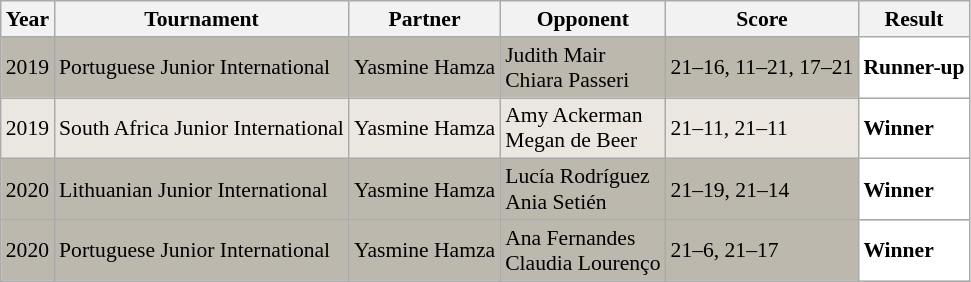<table class="sortable wikitable" style="font-size: 90%;">
<tr>
<th>Year</th>
<th>Tournament</th>
<th>Partner</th>
<th>Opponent</th>
<th>Score</th>
<th>Result</th>
</tr>
<tr style="background:#BDB8AD">
<td align="center">2019</td>
<td align="left">Portuguese Junior International</td>
<td align="left"> Yasmine Hamza</td>
<td align="left"> Judith Mair<br> Chiara Passeri</td>
<td align="left">21–16, 11–21, 17–21</td>
<td style="text-align:left; background:white"> <strong>Runner-up</strong></td>
</tr>
<tr style="background:#EBE7E0">
<td align="center">2019</td>
<td align="left">South Africa Junior International</td>
<td align="left"> Yasmine Hamza</td>
<td align="left"> Amy Ackerman<br> Megan de Beer</td>
<td align="left">21–11, 21–11</td>
<td style="text-align:left; background:white"> <strong>Winner</strong></td>
</tr>
<tr style="background:#BDB8AD">
<td align="center">2020</td>
<td align="left">Lithuanian Junior International</td>
<td align="left"> Yasmine Hamza</td>
<td align="left"> Lucía Rodríguez<br> Ania Setién</td>
<td align="left">21–19, 21–14</td>
<td style="text-align:left; background:white"> <strong>Winner</strong></td>
</tr>
<tr style="background:#BDB8AD">
<td align="center">2020</td>
<td align="left">Portuguese Junior International</td>
<td align="left"> Yasmine Hamza</td>
<td align="left"> Ana Fernandes<br> Claudia Lourenço</td>
<td align="left">21–6, 21–17</td>
<td style="text-align:left; background:white"> <strong>Winner</strong></td>
</tr>
</table>
